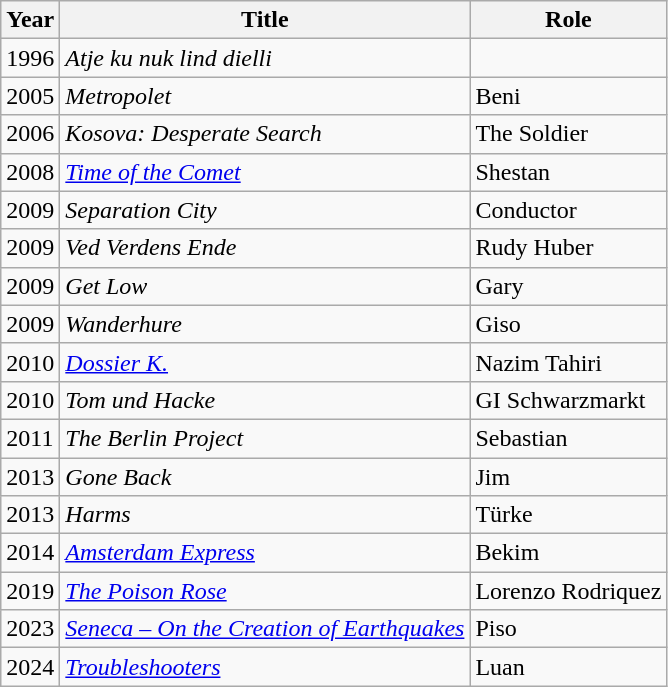<table class="wikitable sortable">
<tr>
<th>Year</th>
<th>Title</th>
<th>Role</th>
</tr>
<tr>
<td>1996</td>
<td><em>Atje ku nuk lind dielli</em></td>
<td></td>
</tr>
<tr>
<td>2005</td>
<td><em>Metropolet</em></td>
<td>Beni</td>
</tr>
<tr>
<td>2006</td>
<td><em>Kosova: Desperate Search</em></td>
<td>The Soldier</td>
</tr>
<tr>
<td>2008</td>
<td><em><a href='#'>Time of the Comet</a></em></td>
<td>Shestan</td>
</tr>
<tr>
<td>2009</td>
<td><em>Separation City</em></td>
<td>Conductor</td>
</tr>
<tr>
<td>2009</td>
<td><em>Ved Verdens Ende</em></td>
<td>Rudy Huber</td>
</tr>
<tr>
<td>2009</td>
<td><em>Get Low</em></td>
<td>Gary</td>
</tr>
<tr>
<td>2009</td>
<td><em>Wanderhure</em></td>
<td>Giso</td>
</tr>
<tr>
<td>2010</td>
<td><em><a href='#'>Dossier K.</a></em></td>
<td>Nazim Tahiri</td>
</tr>
<tr>
<td>2010</td>
<td><em>Tom und Hacke</em></td>
<td>GI Schwarzmarkt</td>
</tr>
<tr>
<td>2011</td>
<td><em>The Berlin Project</em></td>
<td>Sebastian</td>
</tr>
<tr>
<td>2013</td>
<td><em>Gone Back</em></td>
<td>Jim</td>
</tr>
<tr>
<td>2013</td>
<td><em>Harms</em></td>
<td>Türke</td>
</tr>
<tr>
<td>2014</td>
<td><em><a href='#'>Amsterdam Express</a></em></td>
<td>Bekim</td>
</tr>
<tr>
<td>2019</td>
<td><em><a href='#'>The Poison Rose</a></em></td>
<td>Lorenzo Rodriquez</td>
</tr>
<tr>
<td>2023</td>
<td><em><a href='#'>Seneca – On the Creation of Earthquakes</a></em></td>
<td>Piso</td>
</tr>
<tr>
<td>2024</td>
<td><em><a href='#'>Troubleshooters</a></em></td>
<td>Luan</td>
</tr>
</table>
